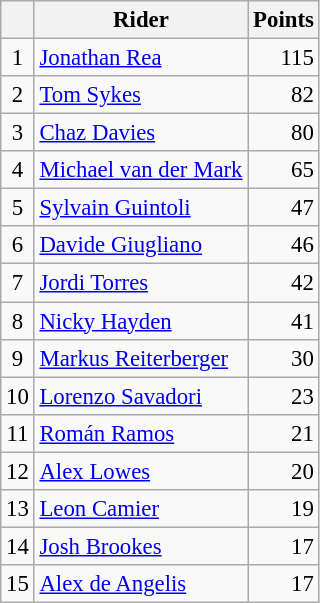<table class="wikitable" style="font-size: 95%;">
<tr>
<th></th>
<th>Rider</th>
<th>Points</th>
</tr>
<tr>
<td align=center>1</td>
<td> <a href='#'>Jonathan Rea</a></td>
<td align=right>115</td>
</tr>
<tr>
<td align=center>2</td>
<td> <a href='#'>Tom Sykes</a></td>
<td align=right>82</td>
</tr>
<tr>
<td align=center>3</td>
<td> <a href='#'>Chaz Davies</a></td>
<td align=right>80</td>
</tr>
<tr>
<td align=center>4</td>
<td> <a href='#'>Michael van der Mark</a></td>
<td align=right>65</td>
</tr>
<tr>
<td align=center>5</td>
<td> <a href='#'>Sylvain Guintoli</a></td>
<td align=right>47</td>
</tr>
<tr>
<td align=center>6</td>
<td> <a href='#'>Davide Giugliano</a></td>
<td align=right>46</td>
</tr>
<tr>
<td align=center>7</td>
<td> <a href='#'>Jordi Torres</a></td>
<td align=right>42</td>
</tr>
<tr>
<td align=center>8</td>
<td> <a href='#'>Nicky Hayden</a></td>
<td align=right>41</td>
</tr>
<tr>
<td align=center>9</td>
<td> <a href='#'>Markus Reiterberger</a></td>
<td align=right>30</td>
</tr>
<tr>
<td align=center>10</td>
<td> <a href='#'>Lorenzo Savadori</a></td>
<td align=right>23</td>
</tr>
<tr>
<td align=center>11</td>
<td> <a href='#'>Román Ramos</a></td>
<td align=right>21</td>
</tr>
<tr>
<td align=center>12</td>
<td> <a href='#'>Alex Lowes</a></td>
<td align=right>20</td>
</tr>
<tr>
<td align=center>13</td>
<td> <a href='#'>Leon Camier</a></td>
<td align=right>19</td>
</tr>
<tr>
<td align=center>14</td>
<td> <a href='#'>Josh Brookes</a></td>
<td align=right>17</td>
</tr>
<tr>
<td align=center>15</td>
<td> <a href='#'>Alex de Angelis</a></td>
<td align=right>17</td>
</tr>
</table>
